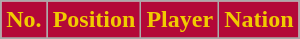<table class="wikitable sortable">
<tr>
<th style="background:#B30838; color:#F1CB00;" scope="col">No.</th>
<th style="background:#B30838; color:#F1CB00;" scope="col">Position</th>
<th style="background:#B30838; color:#F1CB00;" scope="col">Player</th>
<th style="background:#B30838; color:#F1CB00;" scope="col">Nation</th>
</tr>
<tr>
</tr>
</table>
